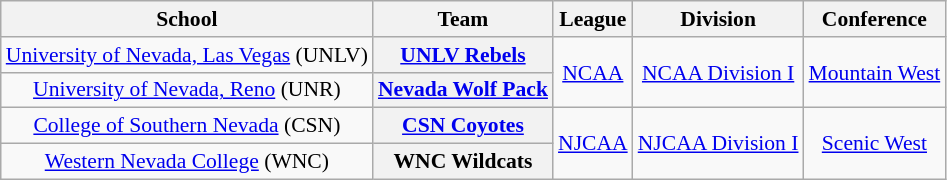<table class="wikitable" style="font-size: 90%;" |>
<tr style="text-align:center;">
<th>School</th>
<th>Team</th>
<th>League</th>
<th>Division</th>
<th>Conference</th>
</tr>
<tr style="text-align:center;">
<td><a href='#'>University of Nevada, Las Vegas</a> (UNLV)</td>
<th><a href='#'>UNLV Rebels</a></th>
<td rowspan="2"><a href='#'>NCAA</a></td>
<td rowspan="2"><a href='#'>NCAA Division I</a></td>
<td rowspan="2"><a href='#'>Mountain West</a></td>
</tr>
<tr style="text-align:center;">
<td><a href='#'>University of Nevada, Reno</a> (UNR)</td>
<th><a href='#'>Nevada Wolf Pack</a></th>
</tr>
<tr style="text-align:center;">
<td><a href='#'>College of Southern Nevada</a> (CSN)</td>
<th><a href='#'>CSN Coyotes</a></th>
<td rowspan="2"><a href='#'>NJCAA</a></td>
<td rowspan="2"><a href='#'>NJCAA Division I</a></td>
<td rowspan="2"><a href='#'>Scenic West</a></td>
</tr>
<tr style="text-align:center;">
<td><a href='#'>Western Nevada College</a> (WNC)</td>
<th>WNC Wildcats</th>
</tr>
</table>
